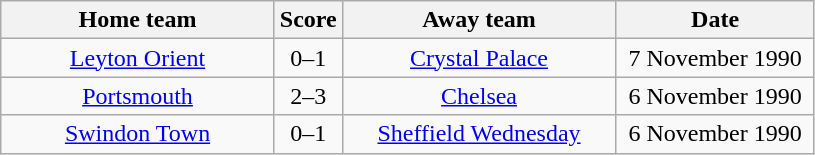<table class="wikitable" style="text-align:center;">
<tr>
<th width=175>Home team</th>
<th width=20>Score</th>
<th width=175>Away team</th>
<th width=125>Date</th>
</tr>
<tr>
<td><a href='#'>Leyton Orient</a></td>
<td>0–1</td>
<td><a href='#'>Crystal Palace</a></td>
<td>7 November 1990</td>
</tr>
<tr>
<td><a href='#'>Portsmouth</a></td>
<td>2–3</td>
<td><a href='#'>Chelsea</a></td>
<td>6 November 1990</td>
</tr>
<tr>
<td><a href='#'>Swindon Town</a></td>
<td>0–1</td>
<td><a href='#'>Sheffield Wednesday</a></td>
<td>6 November 1990</td>
</tr>
</table>
